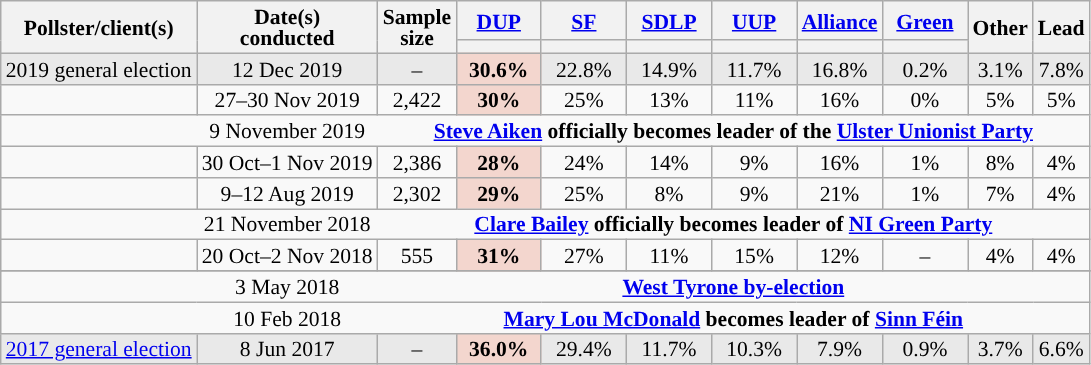<table class="wikitable sortable" style="text-align:center;font-size:90%;line-height:14px;">
<tr>
<th rowspan="2">Pollster/client(s)</th>
<th rowspan="2">Date(s)<br>conducted</th>
<th data-sort-type="number" rowspan="2">Sample<br>size</th>
<th class="unsortable" style="width:50px;"><a href='#'>DUP</a></th>
<th class="unsortable" style="width:50px;"><a href='#'>SF</a></th>
<th class="unsortable" style="width:50px;"><a href='#'>SDLP</a></th>
<th class="unsortable" style="width:50px;"><a href='#'>UUP</a></th>
<th class="unsortable" style="width:50px;"><a href='#'>Alliance</a></th>
<th class="unsortable" style="width:50px;"><a href='#'>Green</a></th>
<th class="unsortable" rowspan="2">Other</th>
<th data-sort-type="number" rowspan="2">Lead</th>
</tr>
<tr>
<th data-sort-type="number" style="background:"></th>
<th data-sort-type="number" style="background:"></th>
<th data-sort-type="number" style="background:"></th>
<th data-sort-type="number" style="background:"></th>
<th data-sort-type="number" style="background:"></th>
<th data-sort-type="number" style="background:"></th>
</tr>
<tr style="background:#E9E9E9;">
<td>2019 general election</td>
<td data-sort-value="2017-06-08">12 Dec 2019</td>
<td>–</td>
<td style="background:#F3D6CE;"><strong>30.6%</strong></td>
<td>22.8%</td>
<td>14.9%</td>
<td>11.7%</td>
<td>16.8%</td>
<td>0.2%</td>
<td>3.1%</td>
<td style="background:">7.8%</td>
</tr>
<tr>
<td></td>
<td data-sort-value="2019-11-01">27–30 Nov 2019</td>
<td>2,422</td>
<td style="background:#F3D6CE;"><strong>30%</strong></td>
<td>25%</td>
<td>13%</td>
<td>11%</td>
<td>16%</td>
<td>0%</td>
<td>5%</td>
<td style="background:">5%</td>
</tr>
<tr>
<td style="border-right-style:hidden;"></td>
<td style="border-right-style:hidden;" data-sort-value="2019-05-23">9 November 2019</td>
<td style="font-weight:bold;" colspan="11"><a href='#'>Steve Aiken</a> officially becomes leader of the <a href='#'>Ulster Unionist Party</a></td>
</tr>
<tr>
<td></td>
<td data-sort-value="2019-11-01">30 Oct–1 Nov 2019</td>
<td>2,386</td>
<td style="background:#F3D6CE;"><strong>28%</strong></td>
<td>24%</td>
<td>14%</td>
<td>9%</td>
<td>16%</td>
<td>1%</td>
<td>8% </td>
<td style="background:">4%</td>
</tr>
<tr>
<td></td>
<td data-sort-value="2019-08-12">9–12 Aug 2019</td>
<td>2,302</td>
<td style="background:#F3D6CE;"><strong>29%</strong></td>
<td>25%</td>
<td>8%</td>
<td>9%</td>
<td>21%</td>
<td>1%</td>
<td>7%</td>
<td style="background:">4%</td>
</tr>
<tr>
<td style="border-right-style:hidden;"></td>
<td style="border-right-style:hidden;" data-sort-value="2019-05-23">21 November 2018</td>
<td style="font-weight:bold;" colspan="11"><a href='#'>Clare Bailey</a> officially becomes leader of  <a href='#'>NI Green Party</a></td>
</tr>
<tr>
<td></td>
<td data-sort-value="2018-11-02">20 Oct–2 Nov 2018</td>
<td>555</td>
<td style="background:#F3D6CE;"><strong>31%</strong></td>
<td>27%</td>
<td>11%</td>
<td>15%</td>
<td>12%</td>
<td>–</td>
<td>4%</td>
<td style="background:">4%</td>
</tr>
<tr style="background:#E9E9E9;">
</tr>
<tr style="background:#E9E9E9;">
</tr>
<tr>
<td style="border-right-style:hidden;"></td>
<td style="border-right-style:hidden;" data-sort-value="2018-05-03">3 May 2018</td>
<td style="font-weight:bold;" colspan="12"><a href='#'>West Tyrone by-election</a></td>
</tr>
<tr>
<td style="border-right-style:hidden;"></td>
<td style="border-right-style:hidden;" data-sort-value="2018-02-10">10 Feb 2018</td>
<td style="font-weight:bold;" colspan="12"><a href='#'>Mary Lou McDonald</a> becomes leader of <a href='#'>Sinn Féin</a></td>
</tr>
<tr style="background:#E9E9E9;">
<td><a href='#'>2017 general election</a></td>
<td data-sort-value="2017-06-08">8 Jun 2017</td>
<td>–</td>
<td style="background:#F3D6CE;"><strong>36.0%</strong></td>
<td>29.4%</td>
<td>11.7%</td>
<td>10.3%</td>
<td>7.9%</td>
<td>0.9%</td>
<td>3.7%</td>
<td style="background:">6.6%</td>
</tr>
</table>
